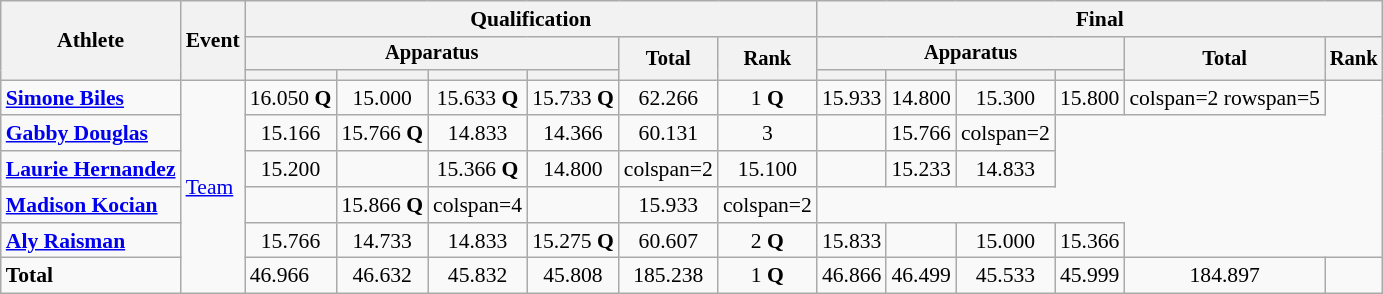<table class=wikitable style=font-size:90%;text-align:center>
<tr>
<th rowspan=3>Athlete</th>
<th rowspan=3>Event</th>
<th colspan=6>Qualification</th>
<th colspan=6>Final</th>
</tr>
<tr style=font-size:95%>
<th colspan=4>Apparatus</th>
<th rowspan=2>Total</th>
<th rowspan=2>Rank</th>
<th colspan=4>Apparatus</th>
<th rowspan=2>Total</th>
<th rowspan=2>Rank</th>
</tr>
<tr style=font-size:95%>
<th></th>
<th></th>
<th></th>
<th></th>
<th></th>
<th></th>
<th></th>
<th></th>
</tr>
<tr>
<td align=left><strong><a href='#'>Simone Biles</a></strong></td>
<td align=left rowspan=6><a href='#'>Team</a></td>
<td>16.050 <strong>Q</strong></td>
<td>15.000</td>
<td>15.633 <strong>Q</strong></td>
<td>15.733 <strong>Q</strong></td>
<td>62.266</td>
<td>1 <strong>Q</strong></td>
<td>15.933</td>
<td>14.800</td>
<td>15.300</td>
<td>15.800</td>
<td>colspan=2 rowspan=5 </td>
</tr>
<tr>
<td align=left><strong><a href='#'>Gabby Douglas</a></strong></td>
<td>15.166</td>
<td>15.766 <strong>Q</strong></td>
<td>14.833</td>
<td>14.366</td>
<td>60.131</td>
<td>3</td>
<td></td>
<td>15.766</td>
<td>colspan=2 </td>
</tr>
<tr>
<td align=left><strong><a href='#'>Laurie Hernandez</a></strong></td>
<td>15.200</td>
<td></td>
<td>15.366 <strong>Q</strong></td>
<td>14.800</td>
<td>colspan=2 </td>
<td>15.100</td>
<td></td>
<td>15.233</td>
<td>14.833</td>
</tr>
<tr>
<td align=left><strong><a href='#'>Madison Kocian</a></strong></td>
<td></td>
<td>15.866 <strong>Q</strong></td>
<td>colspan=4 </td>
<td></td>
<td>15.933</td>
<td>colspan=2 </td>
</tr>
<tr>
<td align=left><strong><a href='#'>Aly Raisman</a></strong></td>
<td>15.766</td>
<td>14.733</td>
<td>14.833</td>
<td>15.275 <strong>Q</strong></td>
<td>60.607</td>
<td>2 <strong>Q</strong></td>
<td>15.833</td>
<td></td>
<td>15.000</td>
<td>15.366</td>
</tr>
<tr>
<td align=left><strong>Total</strong></td>
<td align=left>46.966</td>
<td>46.632</td>
<td>45.832</td>
<td>45.808</td>
<td>185.238</td>
<td>1 <strong>Q</strong></td>
<td>46.866</td>
<td>46.499</td>
<td>45.533</td>
<td>45.999</td>
<td>184.897</td>
<td></td>
</tr>
</table>
